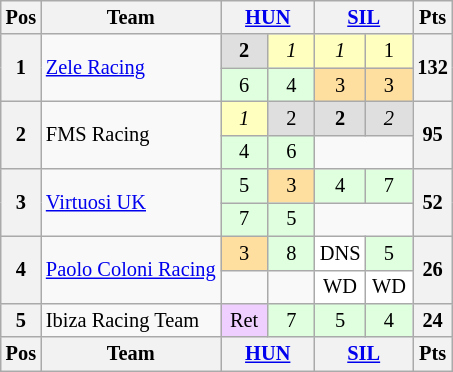<table class="wikitable" style="font-size: 85%; text-align:center">
<tr valign="top">
<th valign="middle">Pos</th>
<th valign="middle">Team</th>
<th colspan=2><a href='#'>HUN</a><br></th>
<th colspan=2><a href='#'>SIL</a><br></th>
<th valign="middle">Pts</th>
</tr>
<tr>
<th rowspan=2>1</th>
<td align=left rowspan=2> <a href='#'>Zele Racing</a></td>
<td style="background:#DFDFDF;" width=25><strong>2</strong></td>
<td style="background:#FFFFBF;" width=25><em>1</em></td>
<td style="background:#FFFFBF;" width=25><em>1</em></td>
<td style="background:#FFFFBF;" width=25>1</td>
<th rowspan=2>132</th>
</tr>
<tr>
<td style="background:#DFFFDF;">6</td>
<td style="background:#DFFFDF;">4</td>
<td style="background:#FFDF9F;">3</td>
<td style="background:#FFDF9F;">3</td>
</tr>
<tr>
<th rowspan=2>2</th>
<td align=left rowspan=2> FMS Racing</td>
<td style="background:#FFFFBF;"><em>1</em></td>
<td style="background:#DFDFDF;">2</td>
<td style="background:#DFDFDF;"><strong>2</strong></td>
<td style="background:#DFDFDF;"><em>2</em></td>
<th rowspan=2>95</th>
</tr>
<tr>
<td style="background:#DFFFDF;">4</td>
<td style="background:#DFFFDF;">6</td>
</tr>
<tr>
<th rowspan=2>3</th>
<td align=left rowspan=2> <a href='#'>Virtuosi UK</a></td>
<td style="background:#DFFFDF;">5</td>
<td style="background:#FFDF9F;">3</td>
<td style="background:#DFFFDF;">4</td>
<td style="background:#DFFFDF;">7</td>
<th rowspan=2>52</th>
</tr>
<tr>
<td style="background:#DFFFDF;">7</td>
<td style="background:#DFFFDF;">5</td>
</tr>
<tr>
<th rowspan=2>4</th>
<td align=left rowspan=2 nowrap> <a href='#'>Paolo Coloni Racing</a></td>
<td style="background:#FFDF9F;">3</td>
<td style="background:#DFFFDF;">8</td>
<td style="background:#FFFFFF;">DNS</td>
<td style="background:#DFFFDF;">5</td>
<th rowspan=2>26</th>
</tr>
<tr>
<td></td>
<td></td>
<td style="background:#FFFFFF;">WD</td>
<td style="background:#FFFFFF;">WD</td>
</tr>
<tr>
<th>5</th>
<td align=left> Ibiza Racing Team</td>
<td style="background:#EFCFFF;">Ret</td>
<td style="background:#DFFFDF;">7</td>
<td style="background:#DFFFDF;">5</td>
<td style="background:#DFFFDF;">4</td>
<th>24</th>
</tr>
<tr valign="top">
<th valign="middle">Pos</th>
<th valign="middle">Team</th>
<th colspan=2><a href='#'>HUN</a><br></th>
<th colspan=2><a href='#'>SIL</a><br></th>
<th valign="middle">Pts</th>
</tr>
</table>
